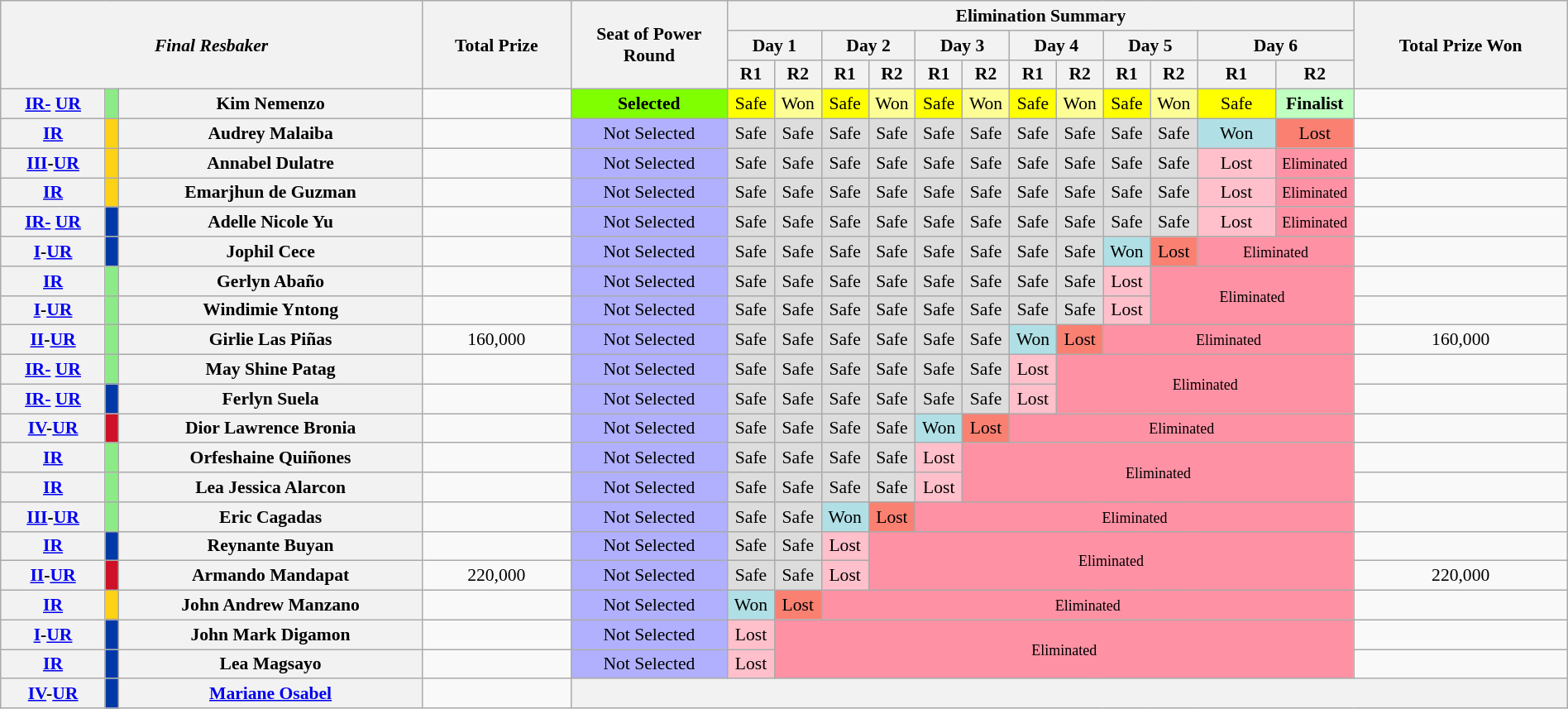<table class="wikitable" style="width:100%;font-size:90%;text-align:center;">
<tr>
<th colspan="3" rowspan="3"><em>Final Resbaker</em></th>
<th rowspan="3">Total Prize</th>
<th rowspan="3" width="10%">Seat of Power Round</th>
<th colspan="12">Elimination Summary</th>
<th rowspan="3">Total Prize Won</th>
</tr>
<tr>
<th colspan="2">Day 1</th>
<th colspan="2">Day 2</th>
<th colspan="2">Day 3</th>
<th colspan="2">Day 4</th>
<th colspan="2">Day 5</th>
<th colspan="2">Day 6</th>
</tr>
<tr>
<th width="03%">R1</th>
<th width="03%">R2</th>
<th width="03%">R1</th>
<th width="03%">R2</th>
<th width="03%">R1</th>
<th width="03%">R2</th>
<th width="03%">R1</th>
<th width="03%">R2</th>
<th width="03%">R1</th>
<th width="03%">R2</th>
<th width="05%">R1</th>
<th width="05%">R2</th>
</tr>
<tr>
<th><a href='#'>IR-</a> <a href='#'>UR</a></th>
<th style="background-color:#8deb87;"></th>
<th>Kim Nemenzo</th>
<td style="background-color:#;"></td>
<td style="background-color:#7FFF00;"><strong>Selected</strong></td>
<td style="background-color:yellow;">Safe</td>
<td style="background-color:#fdfd96;">Won</td>
<td style="background-color:yellow;">Safe</td>
<td style="background-color:#fdfd96;">Won</td>
<td style="background-color:yellow;">Safe</td>
<td style="background-color:#fdfd96;">Won</td>
<td style="background-color:yellow;">Safe</td>
<td style="background-color:#fdfd96;">Won</td>
<td style="background-color:yellow;">Safe</td>
<td style="background-color:#fdfd96;">Won</td>
<td style="background-color:yellow;">Safe</td>
<td style="background-color:#bfffc0;"><strong>Finalist</strong></td>
<td style="background-color:#;"></td>
</tr>
<tr>
<th><a href='#'>IR</a></th>
<th style="background-color:#FCD116;"></th>
<th>Audrey Malaiba</th>
<td></td>
<td style="background-color:#b0b0ff;">Not Selected</td>
<td style="background-color: #dddddd;">Safe</td>
<td style="background-color: #dddddd;">Safe</td>
<td style="background-color: #dddddd;">Safe</td>
<td style="background-color: #dddddd;">Safe</td>
<td style="background-color: #dddddd;">Safe</td>
<td style="background-color: #dddddd;">Safe</td>
<td style="background-color: #dddddd;">Safe</td>
<td style="background-color: #dddddd;">Safe</td>
<td style="background-color: #dddddd;">Safe</td>
<td style="background-color: #dddddd;">Safe</td>
<td style="background-color:#B0E0E6;">Won</td>
<td style="background-color:salmon;">Lost</td>
<td style="background-color:#;"></td>
</tr>
<tr>
<th><a href='#'>III</a>-<a href='#'>UR</a></th>
<th style="background-color:#FCD116;"></th>
<th>Annabel Dulatre</th>
<td style="background-color:#;"></td>
<td style="background-color:#b0b0ff;">Not Selected</td>
<td style="background-color: #dddddd;">Safe</td>
<td style="background-color: #dddddd;">Safe</td>
<td style="background-color: #dddddd;">Safe</td>
<td style="background-color: #dddddd;">Safe</td>
<td style="background-color: #dddddd;">Safe</td>
<td style="background-color: #dddddd;">Safe</td>
<td style="background-color: #dddddd;">Safe</td>
<td style="background-color: #dddddd;">Safe</td>
<td style="background-color: #dddddd;">Safe</td>
<td style="background-color: #dddddd;">Safe</td>
<td style="background-color:Pink;">Lost</td>
<td style="background-color:#FF91A4"><small>Eliminated</small></td>
<td style="background-color:#;"></td>
</tr>
<tr>
<th><a href='#'>IR</a></th>
<th style="background-color:#FCD116;"></th>
<th>Emarjhun de Guzman</th>
<td></td>
<td style="background-color:#b0b0ff;">Not Selected</td>
<td style="background-color: #dddddd;">Safe</td>
<td style="background-color: #dddddd;">Safe</td>
<td style="background-color: #dddddd;">Safe</td>
<td style="background-color: #dddddd;">Safe</td>
<td style="background-color: #dddddd;">Safe</td>
<td style="background-color: #dddddd;">Safe</td>
<td style="background-color: #dddddd;">Safe</td>
<td style="background-color: #dddddd;">Safe</td>
<td style="background-color: #dddddd;">Safe</td>
<td style="background-color: #dddddd;">Safe</td>
<td style="background-color:Pink;">Lost</td>
<td style="background-color:#FF91A4"><small>Eliminated</small></td>
<td></td>
</tr>
<tr>
<th><a href='#'>IR-</a> <a href='#'>UR</a></th>
<th style="background-color:#0038A8;"></th>
<th>Adelle Nicole Yu</th>
<td style="background-color:#;"></td>
<td style="background-color:#b0b0ff;">Not Selected</td>
<td style="background-color: #dddddd;">Safe</td>
<td style="background-color: #dddddd;">Safe</td>
<td style="background-color: #dddddd;">Safe</td>
<td style="background-color: #dddddd;">Safe</td>
<td style="background-color: #dddddd;">Safe</td>
<td style="background-color: #dddddd;">Safe</td>
<td style="background-color: #dddddd;">Safe</td>
<td style="background-color: #dddddd;">Safe</td>
<td style="background-color: #dddddd;">Safe</td>
<td style="background-color: #dddddd;">Safe</td>
<td style="background-color:Pink;">Lost</td>
<td style="background-color:#FF91A4"><small>Eliminated</small></td>
<td style="background-color:#;"></td>
</tr>
<tr>
<th><a href='#'>I</a>-<a href='#'>UR</a></th>
<th style="background-color:#0038A8;"></th>
<th>Jophil Cece</th>
<td style="background-color:#;"></td>
<td style="background-color:#b0b0ff;">Not Selected</td>
<td style="background-color: #dddddd;">Safe</td>
<td style="background-color: #dddddd;">Safe</td>
<td style="background-color: #dddddd;">Safe</td>
<td style="background-color: #dddddd;">Safe</td>
<td style="background-color: #dddddd;">Safe</td>
<td style="background-color: #dddddd;">Safe</td>
<td style="background-color: #dddddd;">Safe</td>
<td style="background-color: #dddddd;">Safe</td>
<td style="background-color:#B0E0E6;">Won</td>
<td style="background-color:salmon;">Lost</td>
<td colspan="2" style="background-color:#FF91A4"><small>Eliminated</small></td>
<td style="background-color:#;"></td>
</tr>
<tr>
<th><a href='#'>IR</a></th>
<th style="background-color:#8deb87;"></th>
<th>Gerlyn Abaño</th>
<td></td>
<td style="background-color:#b0b0ff;">Not Selected</td>
<td style="background-color: #dddddd;">Safe</td>
<td style="background-color: #dddddd;">Safe</td>
<td style="background-color: #dddddd;">Safe</td>
<td style="background-color: #dddddd;">Safe</td>
<td style="background-color: #dddddd;">Safe</td>
<td style="background-color: #dddddd;">Safe</td>
<td style="background-color: #dddddd;">Safe</td>
<td style="background-color: #dddddd;">Safe</td>
<td style="background-color:Pink;">Lost</td>
<td colspan="3" rowspan="2" style="background-color:#FF91A4"><small>Eliminated</small></td>
<td style="background-color:#;"></td>
</tr>
<tr>
<th><a href='#'>I</a>-<a href='#'>UR</a></th>
<th style="background-color:#8deb87;"></th>
<th>Windimie Yntong</th>
<td style="background-color:#;"></td>
<td style="background-color:#b0b0ff;">Not Selected</td>
<td style="background-color: #dddddd;">Safe</td>
<td style="background-color: #dddddd;">Safe</td>
<td style="background-color: #dddddd;">Safe</td>
<td style="background-color: #dddddd;">Safe</td>
<td style="background-color: #dddddd;">Safe</td>
<td style="background-color: #dddddd;">Safe</td>
<td style="background-color: #dddddd;">Safe</td>
<td style="background-color: #dddddd;">Safe</td>
<td style="background-color:Pink;">Lost</td>
<td></td>
</tr>
<tr>
<th><a href='#'>II</a>-<a href='#'>UR</a></th>
<th style="background-color:#8deb87;"></th>
<th>Girlie Las Piñas</th>
<td style="background-color:#;">160,000</td>
<td style="background-color:#b0b0ff;">Not Selected</td>
<td style="background-color: #dddddd;">Safe</td>
<td style="background-color: #dddddd;">Safe</td>
<td style="background-color: #dddddd;">Safe</td>
<td style="background-color: #dddddd;">Safe</td>
<td style="background-color: #dddddd;">Safe</td>
<td style="background-color: #dddddd;">Safe</td>
<td style="background-color:#B0E0E6;">Won</td>
<td style="background-color:salmon;">Lost</td>
<td colspan="4" style="background-color:#FF91A4"><small>Eliminated</small></td>
<td style="background-color:#;">160,000</td>
</tr>
<tr>
<th><a href='#'>IR-</a> <a href='#'>UR</a></th>
<th style="background-color:#8deb87;"></th>
<th>May Shine Patag</th>
<td style="background-color:#;"></td>
<td style="background-color:#b0b0ff;">Not Selected</td>
<td style="background-color: #dddddd;">Safe</td>
<td style="background-color: #dddddd;">Safe</td>
<td style="background-color: #dddddd;">Safe</td>
<td style="background-color: #dddddd;">Safe</td>
<td style="background-color: #dddddd;">Safe</td>
<td style="background-color: #dddddd;">Safe</td>
<td style="background-color:Pink;">Lost</td>
<td colspan="5" rowspan="2" style="background-color:#FF91A4"><small>Eliminated</small></td>
<td style="background-color:#;"></td>
</tr>
<tr>
<th><a href='#'>IR-</a> <a href='#'>UR</a></th>
<th style="background-color:#0038A8;"></th>
<th>Ferlyn Suela</th>
<td style="background-color:#;"></td>
<td style="background-color:#b0b0ff;">Not Selected</td>
<td style="background-color: #dddddd;">Safe</td>
<td style="background-color: #dddddd;">Safe</td>
<td style="background-color: #dddddd;">Safe</td>
<td style="background-color: #dddddd;">Safe</td>
<td style="background-color: #dddddd;">Safe</td>
<td style="background-color: #dddddd;">Safe</td>
<td style="background-color:Pink;">Lost</td>
<td style="background-color:#;"></td>
</tr>
<tr>
<th><a href='#'>IV</a>-<a href='#'>UR</a></th>
<th style="background-color:#CE1126;"></th>
<th>Dior Lawrence Bronia</th>
<td style="background-color:#;"></td>
<td style="background-color:#b0b0ff;">Not Selected</td>
<td style="background-color: #dddddd;">Safe</td>
<td style="background-color: #dddddd;">Safe</td>
<td style="background-color: #dddddd;">Safe</td>
<td style="background-color: #dddddd;">Safe</td>
<td style="background-color:#B0E0E6;">Won</td>
<td style="background-color:salmon;">Lost</td>
<td colspan="6" style="background-color:#FF91A4"><small>Eliminated</small></td>
<td style="background-color:#;"></td>
</tr>
<tr>
<th><a href='#'>IR</a></th>
<th style="background-color:#8deb87;"></th>
<th>Orfeshaine Quiñones</th>
<td></td>
<td style="background-color:#b0b0ff;">Not Selected</td>
<td style="background-color: #dddddd;">Safe</td>
<td style="background-color: #dddddd;">Safe</td>
<td style="background-color: #dddddd;">Safe</td>
<td style="background-color: #dddddd;">Safe</td>
<td style="background-color:Pink;">Lost</td>
<td colspan="7" rowspan="2" style="background-color:#FF91A4"><small>Eliminated</small></td>
<td></td>
</tr>
<tr>
<th><a href='#'>IR</a></th>
<th style="background-color:#8deb87;"></th>
<th>Lea Jessica Alarcon</th>
<td></td>
<td style="background-color:#b0b0ff;">Not Selected</td>
<td style="background-color: #dddddd;">Safe</td>
<td style="background-color: #dddddd;">Safe</td>
<td style="background-color: #dddddd;">Safe</td>
<td style="background-color: #dddddd;">Safe</td>
<td style="background-color:Pink;">Lost</td>
<td></td>
</tr>
<tr>
<th><a href='#'>III</a>-<a href='#'>UR</a></th>
<th style="background-color:#8deb87;"></th>
<th>Eric Cagadas</th>
<td style="background-color:#;"></td>
<td style="background-color:#b0b0ff;">Not Selected</td>
<td style="background-color: #dddddd;">Safe</td>
<td style="background-color: #dddddd;">Safe</td>
<td style="background-color:#B0E0E6;">Won</td>
<td style="background-color:salmon;">Lost</td>
<td colspan="8" style="background-color:#FF91A4"><small>Eliminated</small></td>
<td></td>
</tr>
<tr>
<th><a href='#'>IR</a></th>
<th style="background-color:#0038A8;"></th>
<th>Reynante Buyan</th>
<td></td>
<td style="background-color:#b0b0ff;">Not Selected</td>
<td style="background-color: #dddddd;">Safe</td>
<td style="background-color: #dddddd;">Safe</td>
<td style="background-color:Pink;">Lost</td>
<td colspan="9" rowspan="2" style="background-color:#FF91A4"><small>Eliminated</small></td>
<td style="background-color:#;"></td>
</tr>
<tr>
<th><a href='#'>II</a>-<a href='#'>UR</a></th>
<th style="background-color:#CE1126;"></th>
<th>Armando Mandapat</th>
<td style="background-color:#;">220,000</td>
<td style="background-color:#b0b0ff;">Not Selected</td>
<td style="background-color: #dddddd;">Safe</td>
<td style="background-color: #dddddd;">Safe</td>
<td style="background-color:Pink;">Lost</td>
<td>220,000</td>
</tr>
<tr>
<th><a href='#'>IR</a></th>
<th style="background-color:#FCD116;"></th>
<th>John Andrew Manzano</th>
<td></td>
<td style="background-color:#b0b0ff;">Not Selected</td>
<td style="background-color:#B0E0E6;">Won</td>
<td style="background-color:salmon;">Lost</td>
<td colspan="10" style="background-color:#FF91A4"><small>Eliminated</small></td>
<td></td>
</tr>
<tr>
<th><a href='#'>I</a>-<a href='#'>UR</a></th>
<th style="background-color:#0038A8;"></th>
<th>John Mark Digamon</th>
<td style="background-color:#;"></td>
<td style="background-color:#b0b0ff;">Not Selected</td>
<td style="background-color:Pink;">Lost</td>
<td colspan="11" rowspan="2" style="background-color:#FF91A4"><small>Eliminated</small></td>
<td style="background-color:#;"></td>
</tr>
<tr>
<th><a href='#'>IR</a></th>
<th style="background-color:#0038A8;"></th>
<th>Lea Magsayo</th>
<td></td>
<td style="background-color:#b0b0ff;">Not Selected</td>
<td style="background-color:Pink;">Lost</td>
<td style="background-color:#;"></td>
</tr>
<tr>
<th><a href='#'>IV</a>-<a href='#'>UR</a></th>
<th style="background-color:#0038A8;"></th>
<th><a href='#'>Mariane Osabel</a></th>
<td style="background-color:#;"></td>
<th colspan="14"></th>
</tr>
</table>
